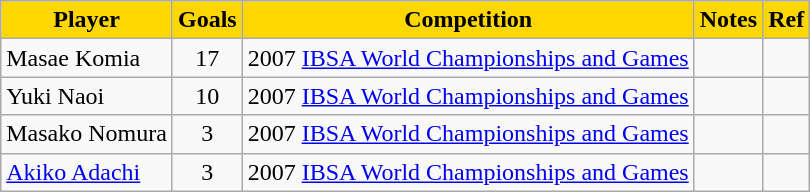<table class="wikitable">
<tr style="text-align:center; background:gold;">
<td><strong>Player</strong></td>
<td><strong>Goals</strong></td>
<td><strong>Competition</strong></td>
<td><strong>Notes</strong></td>
<td><strong>Ref</strong></td>
</tr>
<tr style="text-align:center;">
<td align="left">Masae Komia</td>
<td>17</td>
<td>2007 <a href='#'>IBSA World Championships and Games</a></td>
<td></td>
<td></td>
</tr>
<tr style="text-align:center;">
<td align="left">Yuki Naoi</td>
<td>10</td>
<td>2007 <a href='#'>IBSA World Championships and Games</a></td>
<td></td>
<td></td>
</tr>
<tr style="text-align:center;">
<td align="left">Masako Nomura</td>
<td>3</td>
<td>2007 <a href='#'>IBSA World Championships and Games</a></td>
<td></td>
<td></td>
</tr>
<tr style="text-align:center;">
<td align="left"><a href='#'>Akiko Adachi</a></td>
<td>3</td>
<td>2007 <a href='#'>IBSA World Championships and Games</a></td>
<td></td>
<td></td>
</tr>
</table>
